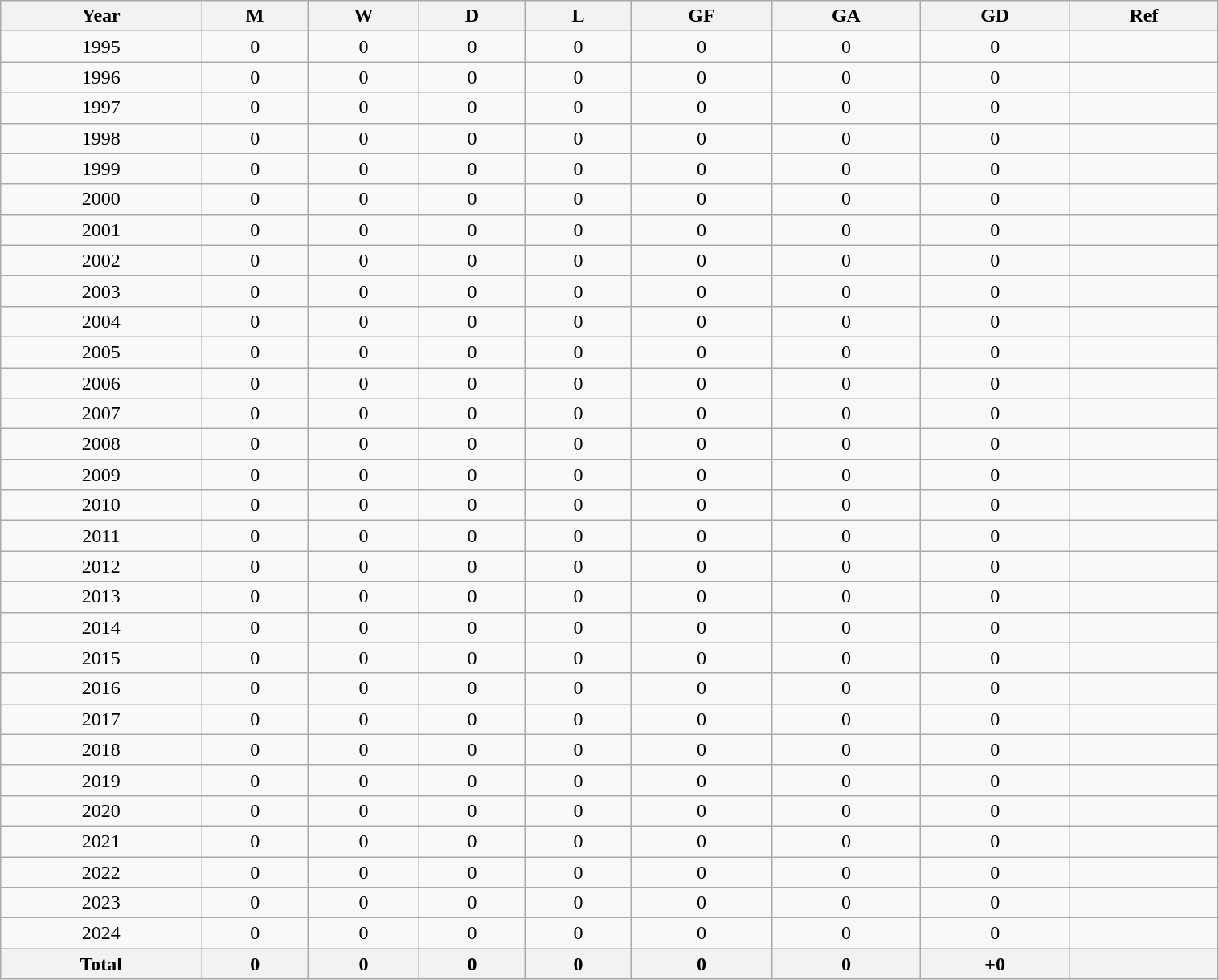<table class="wikitable sortable" width=80% style="text-align:center">
<tr>
<th width=10>Year</th>
<th width=15>M</th>
<th width=15>W</th>
<th width=15>D</th>
<th width=15>L</th>
<th width=15>GF</th>
<th width=15>GA</th>
<th width=15>GD</th>
<th width=10>Ref</th>
</tr>
<tr>
<td>1995</td>
<td>0</td>
<td>0</td>
<td>0</td>
<td>0</td>
<td>0</td>
<td>0</td>
<td>0</td>
<td></td>
</tr>
<tr>
<td>1996</td>
<td>0</td>
<td>0</td>
<td>0</td>
<td>0</td>
<td>0</td>
<td>0</td>
<td>0</td>
<td></td>
</tr>
<tr>
<td>1997</td>
<td>0</td>
<td>0</td>
<td>0</td>
<td>0</td>
<td>0</td>
<td>0</td>
<td>0</td>
<td></td>
</tr>
<tr>
<td>1998</td>
<td>0</td>
<td>0</td>
<td>0</td>
<td>0</td>
<td>0</td>
<td>0</td>
<td>0</td>
<td></td>
</tr>
<tr>
<td>1999</td>
<td>0</td>
<td>0</td>
<td>0</td>
<td>0</td>
<td>0</td>
<td>0</td>
<td>0</td>
<td></td>
</tr>
<tr>
<td>2000</td>
<td>0</td>
<td>0</td>
<td>0</td>
<td>0</td>
<td>0</td>
<td>0</td>
<td>0</td>
<td></td>
</tr>
<tr>
<td>2001</td>
<td>0</td>
<td>0</td>
<td>0</td>
<td>0</td>
<td>0</td>
<td>0</td>
<td>0</td>
<td></td>
</tr>
<tr>
<td>2002</td>
<td>0</td>
<td>0</td>
<td>0</td>
<td>0</td>
<td>0</td>
<td>0</td>
<td>0</td>
<td></td>
</tr>
<tr>
<td>2003</td>
<td>0</td>
<td>0</td>
<td>0</td>
<td>0</td>
<td>0</td>
<td>0</td>
<td>0</td>
<td></td>
</tr>
<tr>
<td>2004</td>
<td>0</td>
<td>0</td>
<td>0</td>
<td>0</td>
<td>0</td>
<td>0</td>
<td>0</td>
<td></td>
</tr>
<tr>
<td>2005</td>
<td>0</td>
<td>0</td>
<td>0</td>
<td>0</td>
<td>0</td>
<td>0</td>
<td>0</td>
<td></td>
</tr>
<tr>
<td>2006</td>
<td>0</td>
<td>0</td>
<td>0</td>
<td>0</td>
<td>0</td>
<td>0</td>
<td>0</td>
<td></td>
</tr>
<tr>
<td>2007</td>
<td>0</td>
<td>0</td>
<td>0</td>
<td>0</td>
<td>0</td>
<td>0</td>
<td>0</td>
<td></td>
</tr>
<tr>
<td>2008</td>
<td>0</td>
<td>0</td>
<td>0</td>
<td>0</td>
<td>0</td>
<td>0</td>
<td>0</td>
<td></td>
</tr>
<tr>
<td>2009</td>
<td>0</td>
<td>0</td>
<td>0</td>
<td>0</td>
<td>0</td>
<td>0</td>
<td>0</td>
<td></td>
</tr>
<tr>
<td>2010</td>
<td>0</td>
<td>0</td>
<td>0</td>
<td>0</td>
<td>0</td>
<td>0</td>
<td>0</td>
<td></td>
</tr>
<tr>
<td>2011</td>
<td>0</td>
<td>0</td>
<td>0</td>
<td>0</td>
<td>0</td>
<td>0</td>
<td>0</td>
<td></td>
</tr>
<tr>
<td>2012</td>
<td>0</td>
<td>0</td>
<td>0</td>
<td>0</td>
<td>0</td>
<td>0</td>
<td>0</td>
<td></td>
</tr>
<tr>
<td>2013</td>
<td>0</td>
<td>0</td>
<td>0</td>
<td>0</td>
<td>0</td>
<td>0</td>
<td>0</td>
<td></td>
</tr>
<tr>
<td>2014</td>
<td>0</td>
<td>0</td>
<td>0</td>
<td>0</td>
<td>0</td>
<td>0</td>
<td>0</td>
<td></td>
</tr>
<tr>
<td>2015</td>
<td>0</td>
<td>0</td>
<td>0</td>
<td>0</td>
<td>0</td>
<td>0</td>
<td>0</td>
<td></td>
</tr>
<tr>
<td>2016</td>
<td>0</td>
<td>0</td>
<td>0</td>
<td>0</td>
<td>0</td>
<td>0</td>
<td>0</td>
<td></td>
</tr>
<tr>
<td>2017</td>
<td>0</td>
<td>0</td>
<td>0</td>
<td>0</td>
<td>0</td>
<td>0</td>
<td>0</td>
<td></td>
</tr>
<tr>
<td>2018</td>
<td>0</td>
<td>0</td>
<td>0</td>
<td>0</td>
<td>0</td>
<td>0</td>
<td>0</td>
<td></td>
</tr>
<tr>
<td>2019</td>
<td>0</td>
<td>0</td>
<td>0</td>
<td>0</td>
<td>0</td>
<td>0</td>
<td>0</td>
<td></td>
</tr>
<tr>
<td>2020</td>
<td>0</td>
<td>0</td>
<td>0</td>
<td>0</td>
<td>0</td>
<td>0</td>
<td>0</td>
<td></td>
</tr>
<tr>
<td>2021</td>
<td>0</td>
<td>0</td>
<td>0</td>
<td>0</td>
<td>0</td>
<td>0</td>
<td>0</td>
<td></td>
</tr>
<tr>
<td>2022</td>
<td>0</td>
<td>0</td>
<td>0</td>
<td>0</td>
<td>0</td>
<td>0</td>
<td>0</td>
<td></td>
</tr>
<tr>
<td>2023</td>
<td>0</td>
<td>0</td>
<td>0</td>
<td>0</td>
<td>0</td>
<td>0</td>
<td>0</td>
<td></td>
</tr>
<tr>
<td>2024</td>
<td>0</td>
<td>0</td>
<td>0</td>
<td>0</td>
<td>0</td>
<td>0</td>
<td>0</td>
<td></td>
</tr>
<tr>
<th>Total</th>
<th>0</th>
<th>0</th>
<th>0</th>
<th>0</th>
<th>0</th>
<th>0</th>
<th>+0</th>
<th></th>
</tr>
</table>
